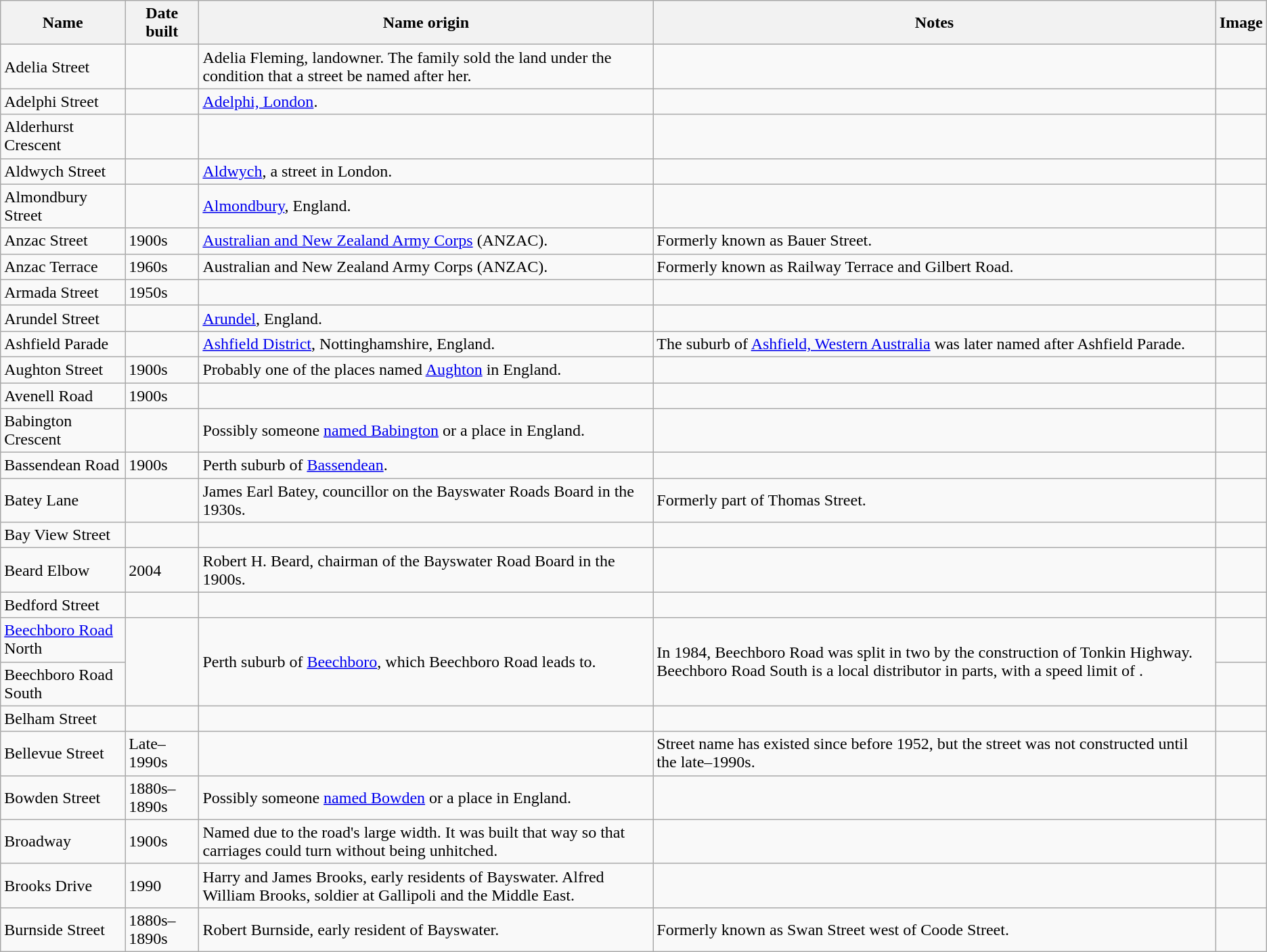<table class="wikitable">
<tr>
<th>Name</th>
<th>Date built</th>
<th>Name origin</th>
<th>Notes</th>
<th>Image</th>
</tr>
<tr>
<td>Adelia Street</td>
<td></td>
<td>Adelia Fleming, landowner. The family sold the land under the condition that a street be named after her.</td>
<td></td>
<td></td>
</tr>
<tr>
<td>Adelphi Street</td>
<td></td>
<td><a href='#'>Adelphi, London</a>.</td>
<td></td>
<td></td>
</tr>
<tr>
<td>Alderhurst Crescent</td>
<td></td>
<td></td>
<td></td>
<td></td>
</tr>
<tr>
<td>Aldwych Street</td>
<td></td>
<td><a href='#'>Aldwych</a>, a street in London.</td>
<td></td>
<td></td>
</tr>
<tr>
<td>Almondbury Street</td>
<td></td>
<td><a href='#'>Almondbury</a>, England.</td>
<td></td>
<td></td>
</tr>
<tr>
<td>Anzac Street</td>
<td>1900s</td>
<td><a href='#'>Australian and New Zealand Army Corps</a> (ANZAC).</td>
<td>Formerly known as Bauer Street.</td>
<td></td>
</tr>
<tr>
<td>Anzac Terrace</td>
<td>1960s</td>
<td>Australian and New Zealand Army Corps (ANZAC).</td>
<td>Formerly known as Railway Terrace and Gilbert Road.</td>
<td></td>
</tr>
<tr>
<td>Armada Street</td>
<td>1950s</td>
<td></td>
<td></td>
<td></td>
</tr>
<tr>
<td>Arundel Street</td>
<td></td>
<td><a href='#'>Arundel</a>, England.</td>
<td></td>
<td></td>
</tr>
<tr>
<td>Ashfield Parade</td>
<td></td>
<td><a href='#'>Ashfield District</a>, Nottinghamshire, England.</td>
<td>The suburb of <a href='#'>Ashfield, Western Australia</a> was later named after Ashfield Parade.</td>
<td></td>
</tr>
<tr>
<td>Aughton Street</td>
<td>1900s</td>
<td>Probably one of the places named <a href='#'>Aughton</a> in England.</td>
<td></td>
<td></td>
</tr>
<tr>
<td>Avenell Road</td>
<td>1900s</td>
<td></td>
<td></td>
<td></td>
</tr>
<tr>
<td>Babington Crescent</td>
<td></td>
<td>Possibly someone <a href='#'>named Babington</a> or a place in England.</td>
<td></td>
<td></td>
</tr>
<tr>
<td>Bassendean Road</td>
<td>1900s</td>
<td>Perth suburb of <a href='#'>Bassendean</a>.</td>
<td></td>
<td></td>
</tr>
<tr>
<td>Batey Lane</td>
<td></td>
<td>James Earl Batey, councillor on the Bayswater Roads Board in the 1930s.</td>
<td>Formerly part of Thomas Street.</td>
<td></td>
</tr>
<tr>
<td>Bay View Street</td>
<td></td>
<td></td>
<td></td>
<td></td>
</tr>
<tr>
<td>Beard Elbow</td>
<td>2004</td>
<td>Robert H. Beard, chairman of the Bayswater Road Board in the 1900s.</td>
<td></td>
<td></td>
</tr>
<tr>
<td>Bedford Street</td>
<td></td>
<td></td>
<td></td>
<td></td>
</tr>
<tr>
<td><a href='#'>Beechboro Road</a> North</td>
<td rowspan="2"></td>
<td rowspan="2">Perth suburb of <a href='#'>Beechboro</a>, which Beechboro Road leads to.</td>
<td rowspan="2">In 1984, Beechboro Road was split in two by the construction of Tonkin Highway. Beechboro Road South is a local distributor in parts, with a speed limit of .</td>
<td></td>
</tr>
<tr>
<td>Beechboro Road South</td>
<td></td>
</tr>
<tr>
<td>Belham Street</td>
<td></td>
<td></td>
<td></td>
<td></td>
</tr>
<tr>
<td>Bellevue Street</td>
<td>Late–1990s</td>
<td></td>
<td>Street name has existed since before 1952, but the street was not constructed until the late–1990s.</td>
<td></td>
</tr>
<tr>
<td>Bowden Street</td>
<td>1880s–1890s</td>
<td>Possibly someone <a href='#'>named Bowden</a> or a place in England.</td>
<td></td>
<td></td>
</tr>
<tr>
<td>Broadway</td>
<td>1900s</td>
<td>Named due to the road's large width. It was built that way so that carriages could turn without being unhitched.</td>
<td></td>
<td></td>
</tr>
<tr>
<td>Brooks Drive</td>
<td>1990</td>
<td>Harry and James Brooks, early residents of Bayswater. Alfred William Brooks, soldier at Gallipoli and the Middle East.</td>
<td></td>
<td></td>
</tr>
<tr>
<td>Burnside Street</td>
<td>1880s–1890s</td>
<td>Robert Burnside, early resident of Bayswater.</td>
<td>Formerly known as Swan Street west of Coode Street.</td>
<td></td>
</tr>
</table>
